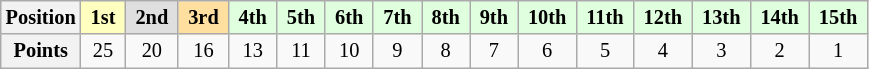<table class="wikitable" style="font-size:85%; text-align:center">
<tr>
<th>Position</th>
<td style="background:#ffffbf;"> <strong>1st</strong> </td>
<td style="background:#dfdfdf;"> <strong>2nd</strong> </td>
<td style="background:#ffdf9f;"> <strong>3rd</strong> </td>
<td style="background:#dfffdf;"> <strong>4th</strong> </td>
<td style="background:#dfffdf;"> <strong>5th</strong> </td>
<td style="background:#dfffdf;"> <strong>6th</strong> </td>
<td style="background:#dfffdf;"> <strong>7th</strong> </td>
<td style="background:#dfffdf;"> <strong>8th</strong> </td>
<td style="background:#dfffdf;"> <strong>9th</strong> </td>
<td style="background:#dfffdf;"> <strong>10th</strong> </td>
<td style="background:#dfffdf;"> <strong>11th</strong> </td>
<td style="background:#dfffdf;"> <strong>12th</strong> </td>
<td style="background:#dfffdf;"> <strong>13th</strong> </td>
<td style="background:#dfffdf;"> <strong>14th</strong> </td>
<td style="background:#dfffdf;"> <strong>15th</strong> </td>
</tr>
<tr>
<th>Points</th>
<td>25</td>
<td>20</td>
<td>16</td>
<td>13</td>
<td>11</td>
<td>10</td>
<td>9</td>
<td>8</td>
<td>7</td>
<td>6</td>
<td>5</td>
<td>4</td>
<td>3</td>
<td>2</td>
<td>1</td>
</tr>
</table>
